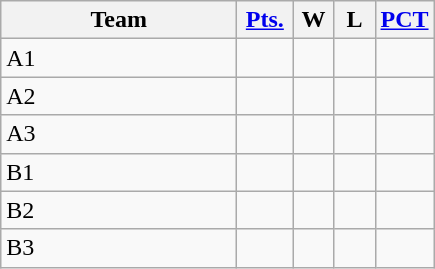<table class=wikitable>
<tr align=center>
<th width=150px>Team</th>
<th width=30px><a href='#'>Pts.</a></th>
<th width=20px>W</th>
<th width=20px>L</th>
<th><a href='#'>PCT</a></th>
</tr>
<tr align=center>
<td align=left>A1</td>
<td></td>
<td></td>
<td></td>
<td></td>
</tr>
<tr align=center>
<td align=left>A2</td>
<td></td>
<td></td>
<td></td>
<td></td>
</tr>
<tr align=center>
<td align=left>A3</td>
<td></td>
<td></td>
<td></td>
<td></td>
</tr>
<tr align=center>
<td align=left>B1</td>
<td></td>
<td></td>
<td></td>
<td></td>
</tr>
<tr align=center>
<td align=left>B2</td>
<td></td>
<td></td>
<td></td>
<td></td>
</tr>
<tr align=center>
<td align=left>B3</td>
<td></td>
<td></td>
<td></td>
<td></td>
</tr>
</table>
